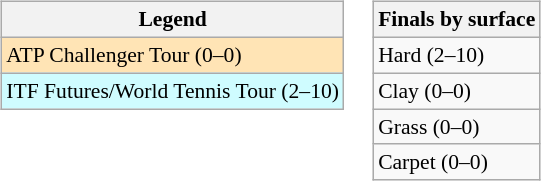<table>
<tr valign=top>
<td><br><table class=wikitable style=font-size:90%>
<tr>
<th>Legend</th>
</tr>
<tr bgcolor=moccasin>
<td>ATP Challenger Tour (0–0)</td>
</tr>
<tr bgcolor=#cffcff>
<td>ITF Futures/World Tennis Tour (2–10)</td>
</tr>
</table>
</td>
<td><br><table class=wikitable style=font-size:90%>
<tr>
<th>Finals by surface</th>
</tr>
<tr>
<td>Hard (2–10)</td>
</tr>
<tr>
<td>Clay (0–0)</td>
</tr>
<tr>
<td>Grass (0–0)</td>
</tr>
<tr>
<td>Carpet (0–0)</td>
</tr>
</table>
</td>
</tr>
</table>
